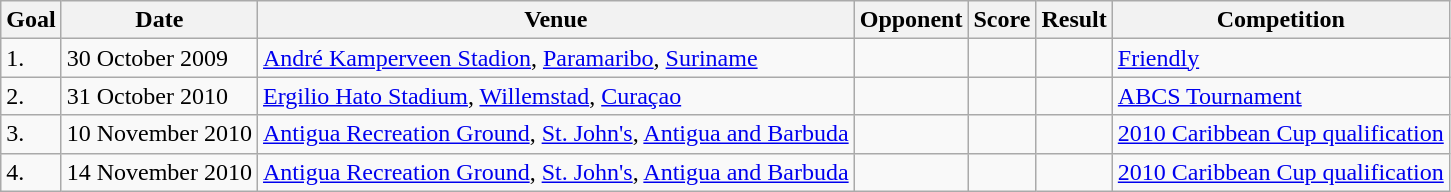<table class="wikitable collapsible">
<tr>
<th>Goal</th>
<th>Date</th>
<th>Venue</th>
<th>Opponent</th>
<th>Score</th>
<th>Result</th>
<th>Competition</th>
</tr>
<tr>
<td>1.</td>
<td>30 October 2009</td>
<td><a href='#'>André Kamperveen Stadion</a>, <a href='#'>Paramaribo</a>, <a href='#'>Suriname</a></td>
<td></td>
<td></td>
<td></td>
<td><a href='#'>Friendly</a></td>
</tr>
<tr>
<td>2.</td>
<td>31 October 2010</td>
<td><a href='#'>Ergilio Hato Stadium</a>, <a href='#'>Willemstad</a>, <a href='#'>Curaçao</a></td>
<td></td>
<td></td>
<td></td>
<td><a href='#'>ABCS Tournament</a></td>
</tr>
<tr>
<td>3.</td>
<td>10 November 2010</td>
<td><a href='#'>Antigua Recreation Ground</a>, <a href='#'>St. John's</a>, <a href='#'>Antigua and Barbuda</a></td>
<td></td>
<td></td>
<td></td>
<td><a href='#'>2010 Caribbean Cup qualification</a></td>
</tr>
<tr>
<td>4.</td>
<td>14 November 2010</td>
<td><a href='#'>Antigua Recreation Ground</a>, <a href='#'>St. John's</a>, <a href='#'>Antigua and Barbuda</a></td>
<td></td>
<td></td>
<td></td>
<td><a href='#'>2010 Caribbean Cup qualification</a></td>
</tr>
</table>
